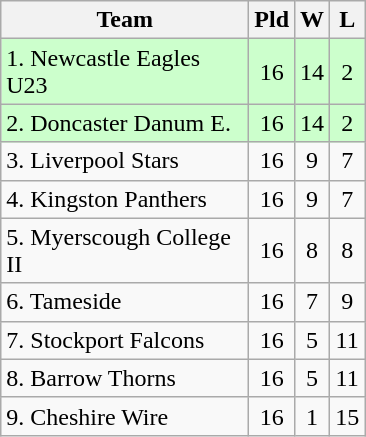<table class="wikitable" style="text-align: center;">
<tr>
<th style="width:158px;">Team</th>
<th style="width:12px;" abbr="Played">Pld</th>
<th style="width:12px;" abbr="Won">W</th>
<th style="width:12px;" abbr="Lost">L</th>
</tr>
<tr style="background:#cfc;">
<td style="text-align:left;">1. Newcastle Eagles U23</td>
<td>16</td>
<td>14</td>
<td>2</td>
</tr>
<tr style="background:#cfc;">
<td style="text-align:left;">2. Doncaster Danum E.</td>
<td>16</td>
<td>14</td>
<td>2</td>
</tr>
<tr style="background:;">
<td style="text-align:left;">3. Liverpool Stars</td>
<td>16</td>
<td>9</td>
<td>7</td>
</tr>
<tr style="background:;">
<td style="text-align:left;">4. Kingston Panthers</td>
<td>16</td>
<td>9</td>
<td>7</td>
</tr>
<tr style="background: ;">
<td style="text-align:left;">5. Myerscough College II</td>
<td>16</td>
<td>8</td>
<td>8</td>
</tr>
<tr style="background:;">
<td style="text-align:left;">6. Tameside</td>
<td>16</td>
<td>7</td>
<td>9</td>
</tr>
<tr style="background: ;">
<td style="text-align:left;">7. Stockport Falcons</td>
<td>16</td>
<td>5</td>
<td>11</td>
</tr>
<tr style="background: ;">
<td style="text-align:left;">8. Barrow Thorns</td>
<td>16</td>
<td>5</td>
<td>11</td>
</tr>
<tr style="background: ;">
<td style="text-align:left;">9. Cheshire Wire</td>
<td>16</td>
<td>1</td>
<td>15</td>
</tr>
</table>
